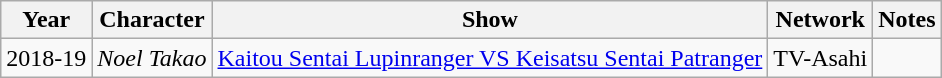<table class="wikitable">
<tr>
<th>Year</th>
<th>Character</th>
<th>Show</th>
<th>Network</th>
<th>Notes</th>
</tr>
<tr>
<td>2018-19</td>
<td><em>Noel Takao</em></td>
<td><a href='#'>Kaitou Sentai Lupinranger VS Keisatsu Sentai Patranger</a></td>
<td>TV-Asahi</td>
<td></td>
</tr>
</table>
